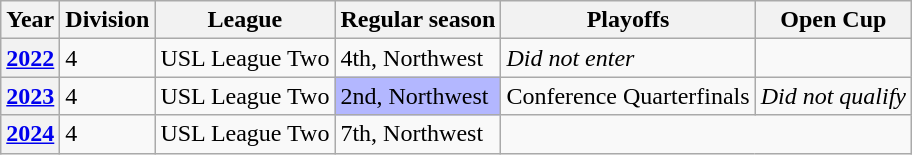<table class="wikitable plainrowheaders">
<tr>
<th scope="col">Year</th>
<th scope="col">Division</th>
<th scope="col">League</th>
<th scope="col">Regular season</th>
<th scope="col">Playoffs</th>
<th scope="col">Open Cup</th>
</tr>
<tr>
<th scope="row"><a href='#'>2022</a></th>
<td>4</td>
<td>USL League Two</td>
<td>4th, Northwest</td>
<td><em>Did not enter</em></td>
</tr>
<tr>
<th scope="row"><a href='#'>2023</a></th>
<td>4</td>
<td>USL League Two</td>
<td bgcolor="B3B7FF">2nd, Northwest</td>
<td>Conference Quarterfinals</td>
<td><em>Did not qualify</em></td>
</tr>
<tr>
<th scope="row"><a href='#'>2024</a></th>
<td>4</td>
<td>USL League Two</td>
<td>7th, Northwest</td>
</tr>
</table>
